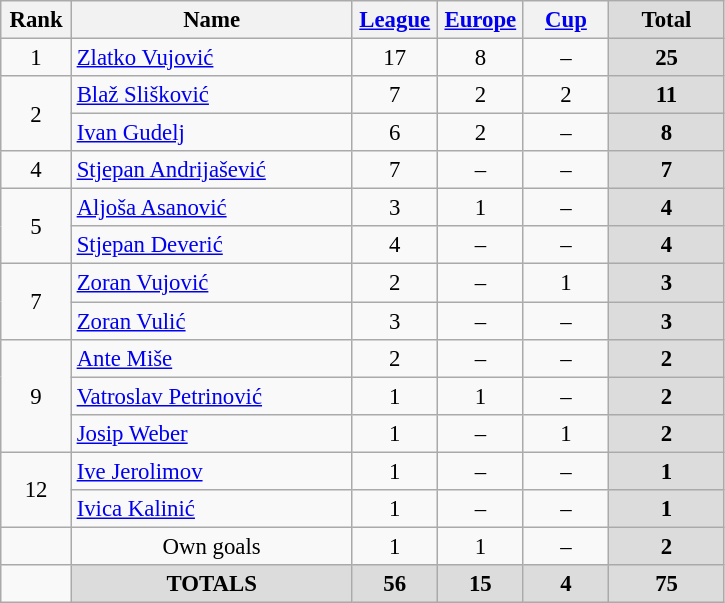<table class="wikitable" style="font-size: 95%; text-align: center;">
<tr>
<th width=40>Rank</th>
<th width=180>Name</th>
<th width=50><a href='#'>League</a></th>
<th width=50><a href='#'>Europe</a></th>
<th width=50><a href='#'>Cup</a></th>
<th width=70 style="background: #DCDCDC">Total</th>
</tr>
<tr>
<td rowspan=1>1</td>
<td style="text-align:left;"> <a href='#'>Zlatko Vujović</a></td>
<td>17</td>
<td>8</td>
<td>–</td>
<th style="background: #DCDCDC">25</th>
</tr>
<tr>
<td rowspan=2>2</td>
<td style="text-align:left;"> <a href='#'>Blaž Slišković</a></td>
<td>7</td>
<td>2</td>
<td>2</td>
<th style="background: #DCDCDC">11</th>
</tr>
<tr>
<td style="text-align:left;"> <a href='#'>Ivan Gudelj</a></td>
<td>6</td>
<td>2</td>
<td>–</td>
<th style="background: #DCDCDC">8</th>
</tr>
<tr>
<td rowspan=1>4</td>
<td style="text-align:left;"> <a href='#'>Stjepan Andrijašević</a></td>
<td>7</td>
<td>–</td>
<td>–</td>
<th style="background: #DCDCDC">7</th>
</tr>
<tr>
<td rowspan=2>5</td>
<td style="text-align:left;"> <a href='#'>Aljoša Asanović</a></td>
<td>3</td>
<td>1</td>
<td>–</td>
<th style="background: #DCDCDC">4</th>
</tr>
<tr>
<td style="text-align:left;"> <a href='#'>Stjepan Deverić</a></td>
<td>4</td>
<td>–</td>
<td>–</td>
<th style="background: #DCDCDC">4</th>
</tr>
<tr>
<td rowspan=2>7</td>
<td style="text-align:left;"> <a href='#'>Zoran Vujović</a></td>
<td>2</td>
<td>–</td>
<td>1</td>
<th style="background: #DCDCDC">3</th>
</tr>
<tr>
<td style="text-align:left;"> <a href='#'>Zoran Vulić</a></td>
<td>3</td>
<td>–</td>
<td>–</td>
<th style="background: #DCDCDC">3</th>
</tr>
<tr>
<td rowspan=3>9</td>
<td style="text-align:left;"> <a href='#'>Ante Miše</a></td>
<td>2</td>
<td>–</td>
<td>–</td>
<th style="background: #DCDCDC">2</th>
</tr>
<tr>
<td style="text-align:left;"> <a href='#'>Vatroslav Petrinović</a></td>
<td>1</td>
<td>1</td>
<td>–</td>
<th style="background: #DCDCDC">2</th>
</tr>
<tr>
<td style="text-align:left;"> <a href='#'>Josip Weber</a></td>
<td>1</td>
<td>–</td>
<td>1</td>
<th style="background: #DCDCDC">2</th>
</tr>
<tr>
<td rowspan=2>12</td>
<td style="text-align:left;"> <a href='#'>Ive Jerolimov</a></td>
<td>1</td>
<td>–</td>
<td>–</td>
<th style="background: #DCDCDC">1</th>
</tr>
<tr>
<td style="text-align:left;"> <a href='#'>Ivica Kalinić</a></td>
<td>1</td>
<td>–</td>
<td>–</td>
<th style="background: #DCDCDC">1</th>
</tr>
<tr>
<td></td>
<td style="text-align:center;">Own goals</td>
<td>1</td>
<td>1</td>
<td>–</td>
<th style="background: #DCDCDC">2</th>
</tr>
<tr>
<td></td>
<th style="background: #DCDCDC">TOTALS</th>
<th style="background: #DCDCDC">56</th>
<th style="background: #DCDCDC">15</th>
<th style="background: #DCDCDC">4</th>
<th style="background: #DCDCDC">75</th>
</tr>
</table>
